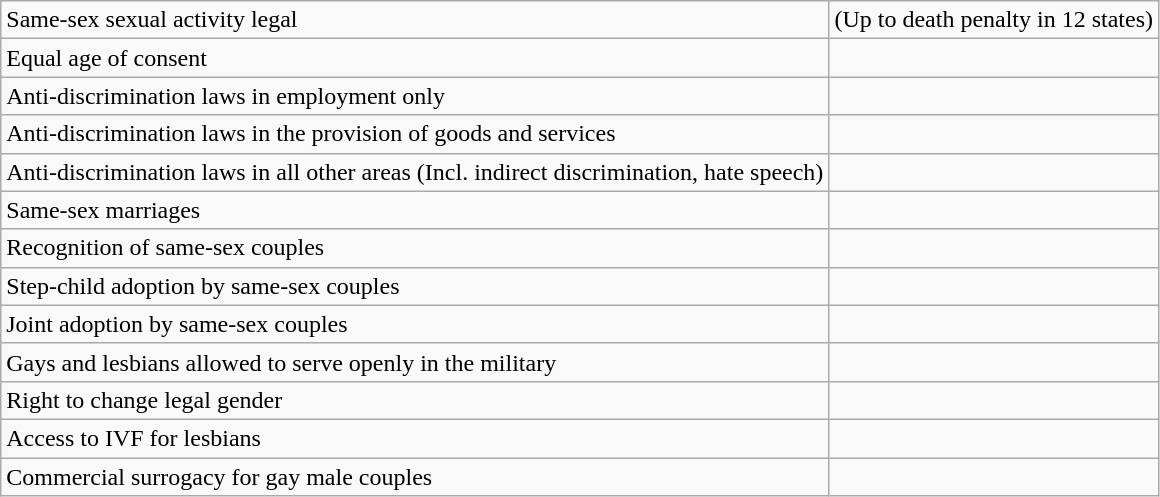<table class="wikitable">
<tr>
<td>Same-sex sexual activity legal</td>
<td> (Up to death penalty in 12 states)</td>
</tr>
<tr>
<td>Equal age of consent</td>
<td></td>
</tr>
<tr>
<td>Anti-discrimination laws in employment only</td>
<td></td>
</tr>
<tr>
<td>Anti-discrimination laws in the provision of goods and services</td>
<td></td>
</tr>
<tr>
<td>Anti-discrimination laws in all other areas (Incl. indirect discrimination, hate speech)</td>
<td></td>
</tr>
<tr>
<td>Same-sex marriages</td>
<td></td>
</tr>
<tr>
<td>Recognition of same-sex couples</td>
<td></td>
</tr>
<tr>
<td>Step-child adoption by same-sex couples</td>
<td></td>
</tr>
<tr>
<td>Joint adoption by same-sex couples</td>
<td></td>
</tr>
<tr>
<td>Gays and lesbians allowed to serve openly in the military</td>
<td></td>
</tr>
<tr>
<td>Right to change legal gender</td>
<td></td>
</tr>
<tr>
<td>Access to IVF for lesbians</td>
<td></td>
</tr>
<tr>
<td>Commercial surrogacy for gay male couples</td>
<td></td>
</tr>
</table>
